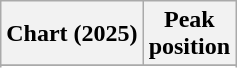<table class="wikitable sortable plainrowheaders" style="text-align:center">
<tr>
<th scope="col">Chart (2025)</th>
<th scope="col">Peak<br>position</th>
</tr>
<tr>
</tr>
<tr>
</tr>
<tr>
</tr>
<tr>
</tr>
</table>
